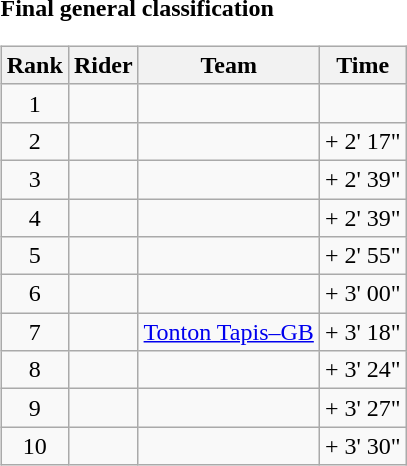<table>
<tr>
<td><strong>Final general classification</strong><br><table class="wikitable">
<tr>
<th scope="col">Rank</th>
<th scope="col">Rider</th>
<th scope="col">Team</th>
<th scope="col">Time</th>
</tr>
<tr>
<td style="text-align:center;">1</td>
<td></td>
<td></td>
<td style="text-align:right;"></td>
</tr>
<tr>
<td style="text-align:center;">2</td>
<td></td>
<td></td>
<td style="text-align:right;">+ 2' 17"</td>
</tr>
<tr>
<td style="text-align:center;">3</td>
<td></td>
<td></td>
<td style="text-align:right;">+ 2' 39"</td>
</tr>
<tr>
<td style="text-align:center;">4</td>
<td></td>
<td></td>
<td style="text-align:right;">+ 2' 39"</td>
</tr>
<tr>
<td style="text-align:center;">5</td>
<td></td>
<td></td>
<td style="text-align:right;">+ 2' 55"</td>
</tr>
<tr>
<td style="text-align:center;">6</td>
<td></td>
<td></td>
<td style="text-align:right;">+ 3' 00"</td>
</tr>
<tr>
<td style="text-align:center;">7</td>
<td></td>
<td><a href='#'>Tonton Tapis–GB</a></td>
<td style="text-align:right;">+ 3' 18"</td>
</tr>
<tr>
<td style="text-align:center;">8</td>
<td></td>
<td></td>
<td style="text-align:right;">+ 3' 24"</td>
</tr>
<tr>
<td style="text-align:center;">9</td>
<td></td>
<td></td>
<td style="text-align:right;">+ 3' 27"</td>
</tr>
<tr>
<td style="text-align:center;">10</td>
<td></td>
<td></td>
<td style="text-align:right;">+ 3' 30"</td>
</tr>
</table>
</td>
</tr>
</table>
